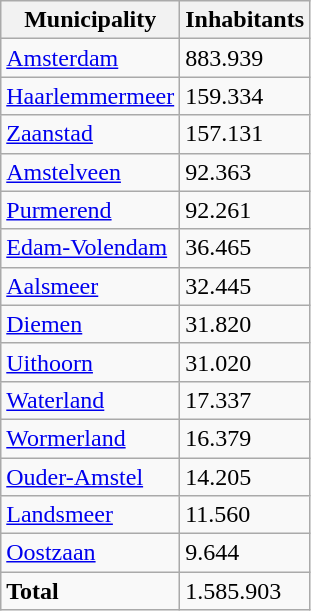<table class="wikitable">
<tr>
<th>Municipality</th>
<th>Inhabitants</th>
</tr>
<tr>
<td><a href='#'>Amsterdam</a></td>
<td>883.939</td>
</tr>
<tr>
<td><a href='#'>Haarlemmermeer</a></td>
<td>159.334</td>
</tr>
<tr>
<td><a href='#'>Zaanstad</a></td>
<td>157.131</td>
</tr>
<tr>
<td><a href='#'>Amstelveen</a></td>
<td>92.363</td>
</tr>
<tr>
<td><a href='#'>Purmerend</a></td>
<td>92.261</td>
</tr>
<tr>
<td><a href='#'>Edam-Volendam</a></td>
<td>36.465</td>
</tr>
<tr>
<td><a href='#'>Aalsmeer</a></td>
<td>32.445</td>
</tr>
<tr>
<td><a href='#'>Diemen</a></td>
<td>31.820</td>
</tr>
<tr>
<td><a href='#'>Uithoorn</a></td>
<td>31.020</td>
</tr>
<tr>
<td><a href='#'>Waterland</a></td>
<td>17.337</td>
</tr>
<tr>
<td><a href='#'>Wormerland</a></td>
<td>16.379</td>
</tr>
<tr>
<td><a href='#'>Ouder-Amstel</a></td>
<td>14.205</td>
</tr>
<tr>
<td><a href='#'>Landsmeer</a></td>
<td>11.560</td>
</tr>
<tr>
<td><a href='#'>Oostzaan</a></td>
<td>9.644</td>
</tr>
<tr>
<td><strong>Total</strong></td>
<td>1.585.903</td>
</tr>
</table>
